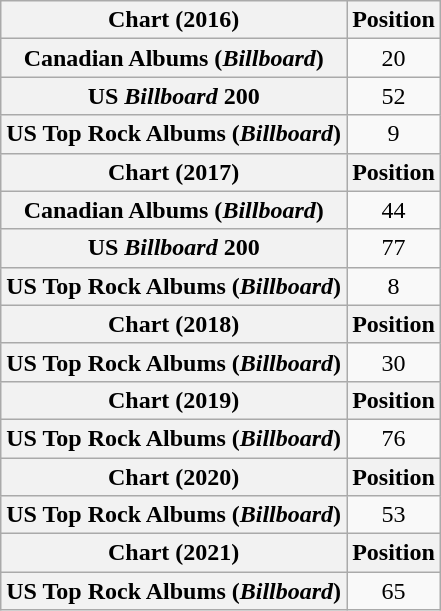<table class="wikitable plainrowheaders" style="text-align:center">
<tr>
<th scope="col">Chart (2016)</th>
<th scope="col">Position</th>
</tr>
<tr>
<th scope="row">Canadian Albums (<em>Billboard</em>)</th>
<td>20</td>
</tr>
<tr>
<th scope="row">US <em>Billboard</em> 200</th>
<td>52</td>
</tr>
<tr>
<th scope="row">US Top Rock Albums (<em>Billboard</em>)</th>
<td>9</td>
</tr>
<tr>
<th scope="col">Chart (2017)</th>
<th scope="col">Position</th>
</tr>
<tr>
<th scope="row">Canadian Albums (<em>Billboard</em>)</th>
<td>44</td>
</tr>
<tr>
<th scope="row">US <em>Billboard</em> 200</th>
<td>77</td>
</tr>
<tr>
<th scope="row">US Top Rock Albums (<em>Billboard</em>)</th>
<td>8</td>
</tr>
<tr>
<th scope="col">Chart (2018)</th>
<th scope="col">Position</th>
</tr>
<tr>
<th scope="row">US Top Rock Albums (<em>Billboard</em>)</th>
<td>30</td>
</tr>
<tr>
<th scope="col">Chart (2019)</th>
<th scope="col">Position</th>
</tr>
<tr>
<th scope="row">US Top Rock Albums (<em>Billboard</em>)</th>
<td>76</td>
</tr>
<tr>
<th scope="col">Chart (2020)</th>
<th scope="col">Position</th>
</tr>
<tr>
<th scope="row">US Top Rock Albums (<em>Billboard</em>)</th>
<td>53</td>
</tr>
<tr>
<th scope="col">Chart (2021)</th>
<th scope="col">Position</th>
</tr>
<tr>
<th scope="row">US Top Rock Albums (<em>Billboard</em>)</th>
<td>65</td>
</tr>
</table>
